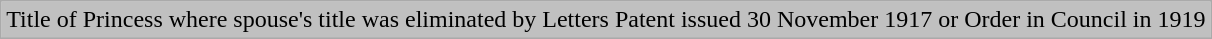<table class="wikitable">
<tr>
<td style="background:silver">Title of Princess where spouse's title was eliminated by Letters Patent issued 30 November 1917 or Order in Council in 1919</td>
</tr>
</table>
